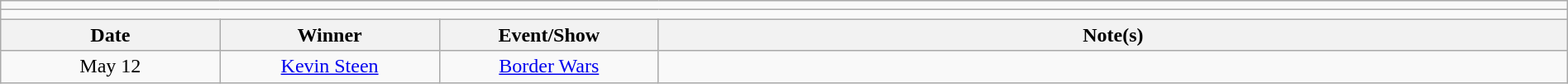<table class="wikitable" style="text-align:center; width:100%;">
<tr>
<td colspan="5"></td>
</tr>
<tr>
<td colspan="5"><strong></strong></td>
</tr>
<tr>
<th width=14%>Date</th>
<th width=14%>Winner</th>
<th width=14%>Event/Show</th>
<th width=58%>Note(s)</th>
</tr>
<tr>
<td>May 12</td>
<td><a href='#'>Kevin Steen</a></td>
<td><a href='#'>Border Wars</a></td>
<td align="left"></td>
</tr>
</table>
